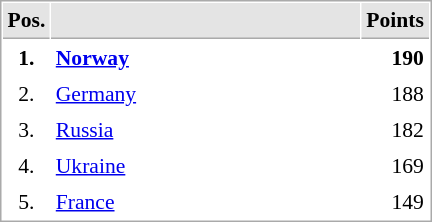<table cellspacing="1" cellpadding="3" style="border:1px solid #AAAAAA;font-size:90%">
<tr bgcolor="#E4E4E4">
<th style="border-bottom:1px solid #AAAAAA" width=10>Pos.</th>
<th style="border-bottom:1px solid #AAAAAA" width=200></th>
<th style="border-bottom:1px solid #AAAAAA" width=20>Points</th>
</tr>
<tr>
<td align="center"><strong>1.</strong></td>
<td> <strong><a href='#'>Norway</a></strong></td>
<td align="right"><strong>190</strong></td>
</tr>
<tr>
<td align="center">2.</td>
<td> <a href='#'>Germany</a></td>
<td align="right">188</td>
</tr>
<tr>
<td align="center">3.</td>
<td> <a href='#'>Russia</a></td>
<td align="right">182</td>
</tr>
<tr>
<td align="center">4.</td>
<td> <a href='#'>Ukraine</a></td>
<td align="right">169</td>
</tr>
<tr>
<td align="center">5.</td>
<td> <a href='#'>France</a></td>
<td align="right">149</td>
</tr>
</table>
